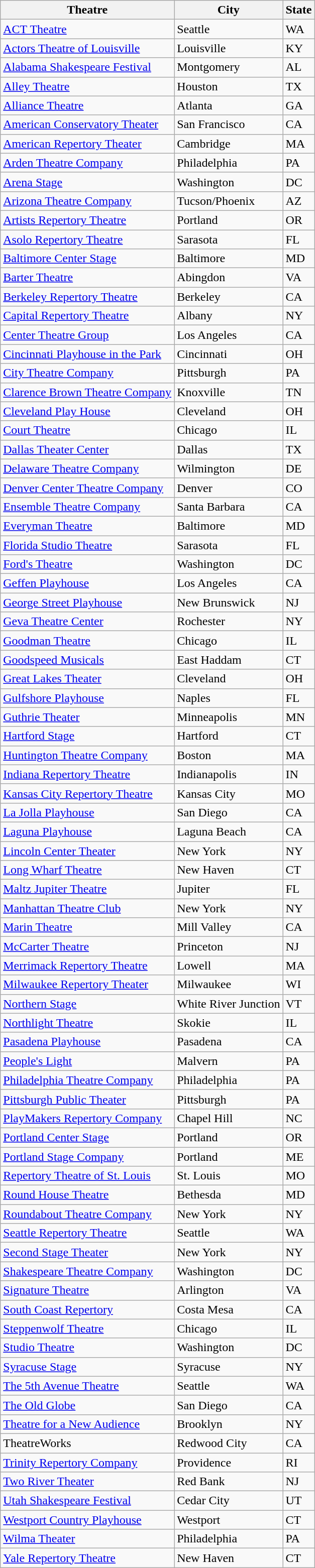<table class="wikitable sortable mw-collapsible mw-collapsed">
<tr>
<th>Theatre</th>
<th>City</th>
<th>State</th>
</tr>
<tr>
<td><a href='#'>ACT Theatre</a></td>
<td>Seattle</td>
<td>WA</td>
</tr>
<tr>
<td><a href='#'>Actors Theatre of Louisville</a></td>
<td>Louisville</td>
<td>KY</td>
</tr>
<tr>
<td><a href='#'>Alabama Shakespeare Festival</a></td>
<td>Montgomery</td>
<td>AL</td>
</tr>
<tr>
<td><a href='#'>Alley Theatre</a></td>
<td>Houston</td>
<td>TX</td>
</tr>
<tr>
<td><a href='#'>Alliance Theatre</a></td>
<td>Atlanta</td>
<td>GA</td>
</tr>
<tr>
<td><a href='#'>American Conservatory Theater</a></td>
<td>San Francisco</td>
<td>CA</td>
</tr>
<tr>
<td><a href='#'>American Repertory Theater</a></td>
<td>Cambridge</td>
<td>MA</td>
</tr>
<tr>
<td><a href='#'>Arden Theatre Company</a></td>
<td>Philadelphia</td>
<td>PA</td>
</tr>
<tr>
<td><a href='#'>Arena Stage</a></td>
<td>Washington</td>
<td>DC</td>
</tr>
<tr>
<td><a href='#'>Arizona Theatre Company</a></td>
<td>Tucson/Phoenix</td>
<td>AZ</td>
</tr>
<tr>
<td><a href='#'>Artists Repertory Theatre</a></td>
<td>Portland</td>
<td>OR</td>
</tr>
<tr>
<td><a href='#'>Asolo Repertory Theatre</a></td>
<td>Sarasota</td>
<td>FL</td>
</tr>
<tr>
<td><a href='#'>Baltimore Center Stage</a></td>
<td>Baltimore</td>
<td>MD</td>
</tr>
<tr>
<td><a href='#'>Barter Theatre</a></td>
<td>Abingdon</td>
<td>VA</td>
</tr>
<tr>
<td><a href='#'>Berkeley Repertory Theatre</a></td>
<td>Berkeley</td>
<td>CA</td>
</tr>
<tr>
<td><a href='#'>Capital Repertory Theatre</a></td>
<td>Albany</td>
<td>NY</td>
</tr>
<tr>
<td><a href='#'>Center Theatre Group</a></td>
<td>Los Angeles</td>
<td>CA</td>
</tr>
<tr>
<td><a href='#'>Cincinnati Playhouse in the Park</a></td>
<td>Cincinnati</td>
<td>OH</td>
</tr>
<tr>
<td><a href='#'>City Theatre Company</a></td>
<td>Pittsburgh</td>
<td>PA</td>
</tr>
<tr>
<td><a href='#'>Clarence Brown Theatre Company</a></td>
<td>Knoxville</td>
<td>TN</td>
</tr>
<tr>
<td><a href='#'>Cleveland Play House</a></td>
<td>Cleveland</td>
<td>OH</td>
</tr>
<tr>
<td><a href='#'>Court Theatre</a></td>
<td>Chicago</td>
<td>IL</td>
</tr>
<tr>
<td><a href='#'>Dallas Theater Center</a></td>
<td>Dallas</td>
<td>TX</td>
</tr>
<tr>
<td><a href='#'>Delaware Theatre Company</a></td>
<td>Wilmington</td>
<td>DE</td>
</tr>
<tr>
<td><a href='#'>Denver Center Theatre Company</a></td>
<td>Denver</td>
<td>CO</td>
</tr>
<tr>
<td><a href='#'>Ensemble Theatre Company</a></td>
<td>Santa Barbara</td>
<td>CA</td>
</tr>
<tr>
<td><a href='#'>Everyman Theatre</a></td>
<td>Baltimore</td>
<td>MD</td>
</tr>
<tr>
<td><a href='#'>Florida Studio Theatre</a></td>
<td>Sarasota</td>
<td>FL</td>
</tr>
<tr>
<td><a href='#'>Ford's Theatre</a></td>
<td>Washington</td>
<td>DC</td>
</tr>
<tr>
<td><a href='#'>Geffen Playhouse</a></td>
<td>Los Angeles</td>
<td>CA</td>
</tr>
<tr>
<td><a href='#'>George Street Playhouse</a></td>
<td>New Brunswick</td>
<td>NJ</td>
</tr>
<tr>
<td><a href='#'>Geva Theatre Center</a></td>
<td>Rochester</td>
<td>NY</td>
</tr>
<tr>
<td><a href='#'>Goodman Theatre</a></td>
<td>Chicago</td>
<td>IL</td>
</tr>
<tr>
<td><a href='#'>Goodspeed Musicals</a></td>
<td>East Haddam</td>
<td>CT</td>
</tr>
<tr>
<td><a href='#'>Great Lakes Theater</a></td>
<td>Cleveland</td>
<td>OH</td>
</tr>
<tr>
<td><a href='#'>Gulfshore Playhouse</a></td>
<td>Naples</td>
<td>FL</td>
</tr>
<tr>
<td><a href='#'>Guthrie Theater</a></td>
<td>Minneapolis</td>
<td>MN</td>
</tr>
<tr>
<td><a href='#'>Hartford Stage</a></td>
<td>Hartford</td>
<td>CT</td>
</tr>
<tr>
<td><a href='#'>Huntington Theatre Company</a></td>
<td>Boston</td>
<td>MA</td>
</tr>
<tr>
<td><a href='#'>Indiana Repertory Theatre</a></td>
<td>Indianapolis</td>
<td>IN</td>
</tr>
<tr>
<td><a href='#'>Kansas City Repertory Theatre</a></td>
<td>Kansas City</td>
<td>MO</td>
</tr>
<tr>
<td><a href='#'>La Jolla Playhouse</a></td>
<td>San Diego</td>
<td>CA</td>
</tr>
<tr>
<td><a href='#'>Laguna Playhouse</a></td>
<td>Laguna Beach</td>
<td>CA</td>
</tr>
<tr>
<td><a href='#'>Lincoln Center Theater</a></td>
<td>New York</td>
<td>NY</td>
</tr>
<tr>
<td><a href='#'>Long Wharf Theatre</a></td>
<td>New Haven</td>
<td>CT</td>
</tr>
<tr>
<td><a href='#'>Maltz Jupiter Theatre</a></td>
<td>Jupiter</td>
<td>FL</td>
</tr>
<tr>
<td><a href='#'>Manhattan Theatre Club</a></td>
<td>New York</td>
<td>NY</td>
</tr>
<tr>
<td><a href='#'>Marin Theatre</a></td>
<td>Mill Valley</td>
<td>CA</td>
</tr>
<tr>
<td><a href='#'>McCarter Theatre</a></td>
<td>Princeton</td>
<td>NJ</td>
</tr>
<tr>
<td><a href='#'>Merrimack Repertory Theatre</a></td>
<td>Lowell</td>
<td>MA</td>
</tr>
<tr>
<td><a href='#'>Milwaukee Repertory Theater</a></td>
<td>Milwaukee</td>
<td>WI</td>
</tr>
<tr>
<td><a href='#'>Northern Stage</a></td>
<td>White River Junction</td>
<td>VT</td>
</tr>
<tr>
<td><a href='#'>Northlight Theatre</a></td>
<td>Skokie</td>
<td>IL</td>
</tr>
<tr>
<td><a href='#'>Pasadena Playhouse</a></td>
<td>Pasadena</td>
<td>CA</td>
</tr>
<tr>
<td><a href='#'>People's Light</a></td>
<td>Malvern</td>
<td>PA</td>
</tr>
<tr>
<td><a href='#'>Philadelphia Theatre Company</a></td>
<td>Philadelphia</td>
<td>PA</td>
</tr>
<tr>
<td><a href='#'>Pittsburgh Public Theater</a></td>
<td>Pittsburgh</td>
<td>PA</td>
</tr>
<tr>
<td><a href='#'>PlayMakers Repertory Company</a></td>
<td>Chapel Hill</td>
<td>NC</td>
</tr>
<tr>
<td><a href='#'>Portland Center Stage</a></td>
<td>Portland</td>
<td>OR</td>
</tr>
<tr>
<td><a href='#'>Portland Stage Company</a></td>
<td>Portland</td>
<td>ME</td>
</tr>
<tr>
<td><a href='#'>Repertory Theatre of St. Louis</a></td>
<td>St. Louis</td>
<td>MO</td>
</tr>
<tr>
<td><a href='#'>Round House Theatre</a></td>
<td>Bethesda</td>
<td>MD</td>
</tr>
<tr>
<td><a href='#'>Roundabout Theatre Company</a></td>
<td>New York</td>
<td>NY</td>
</tr>
<tr>
<td><a href='#'>Seattle Repertory Theatre</a></td>
<td>Seattle</td>
<td>WA</td>
</tr>
<tr>
<td><a href='#'>Second Stage Theater</a></td>
<td>New York</td>
<td>NY</td>
</tr>
<tr>
<td><a href='#'>Shakespeare Theatre Company</a></td>
<td>Washington</td>
<td>DC</td>
</tr>
<tr>
<td><a href='#'>Signature Theatre</a></td>
<td>Arlington</td>
<td>VA</td>
</tr>
<tr>
<td><a href='#'>South Coast Repertory</a></td>
<td>Costa Mesa</td>
<td>CA</td>
</tr>
<tr>
<td><a href='#'>Steppenwolf Theatre</a></td>
<td>Chicago</td>
<td>IL</td>
</tr>
<tr>
<td><a href='#'>Studio Theatre</a></td>
<td>Washington</td>
<td>DC</td>
</tr>
<tr>
<td><a href='#'>Syracuse Stage</a></td>
<td>Syracuse</td>
<td>NY</td>
</tr>
<tr>
<td><a href='#'>The 5th Avenue Theatre</a></td>
<td>Seattle</td>
<td>WA</td>
</tr>
<tr>
<td><a href='#'>The Old Globe</a></td>
<td>San Diego</td>
<td>CA</td>
</tr>
<tr>
<td><a href='#'>Theatre for a New Audience</a></td>
<td>Brooklyn</td>
<td>NY</td>
</tr>
<tr>
<td>TheatreWorks</td>
<td>Redwood City</td>
<td>CA</td>
</tr>
<tr>
<td><a href='#'>Trinity Repertory Company</a></td>
<td>Providence</td>
<td>RI</td>
</tr>
<tr>
<td><a href='#'>Two River Theater</a></td>
<td>Red Bank</td>
<td>NJ</td>
</tr>
<tr>
<td><a href='#'>Utah Shakespeare Festival</a></td>
<td>Cedar City</td>
<td>UT</td>
</tr>
<tr>
<td><a href='#'>Westport Country Playhouse</a></td>
<td>Westport</td>
<td>CT</td>
</tr>
<tr>
<td><a href='#'>Wilma Theater</a></td>
<td>Philadelphia</td>
<td>PA</td>
</tr>
<tr>
<td><a href='#'>Yale Repertory Theatre</a></td>
<td>New Haven</td>
<td>CT</td>
</tr>
</table>
